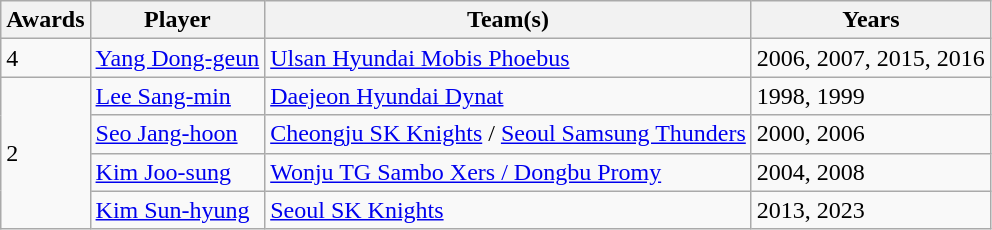<table class="wikitable">
<tr>
<th>Awards</th>
<th>Player</th>
<th>Team(s)</th>
<th>Years</th>
</tr>
<tr>
<td>4</td>
<td><a href='#'>Yang Dong-geun</a></td>
<td><a href='#'>Ulsan Hyundai Mobis Phoebus</a></td>
<td>2006, 2007, 2015, 2016</td>
</tr>
<tr>
<td rowspan="4">2</td>
<td><a href='#'>Lee Sang-min</a></td>
<td><a href='#'>Daejeon Hyundai Dynat</a></td>
<td>1998, 1999</td>
</tr>
<tr>
<td><a href='#'>Seo Jang-hoon</a></td>
<td><a href='#'>Cheongju SK Knights</a> / <a href='#'>Seoul Samsung Thunders</a></td>
<td>2000, 2006</td>
</tr>
<tr>
<td><a href='#'>Kim Joo-sung</a></td>
<td><a href='#'>Wonju TG Sambo Xers / Dongbu Promy</a></td>
<td>2004, 2008</td>
</tr>
<tr>
<td><a href='#'>Kim Sun-hyung</a></td>
<td><a href='#'>Seoul SK Knights</a></td>
<td>2013, 2023</td>
</tr>
</table>
